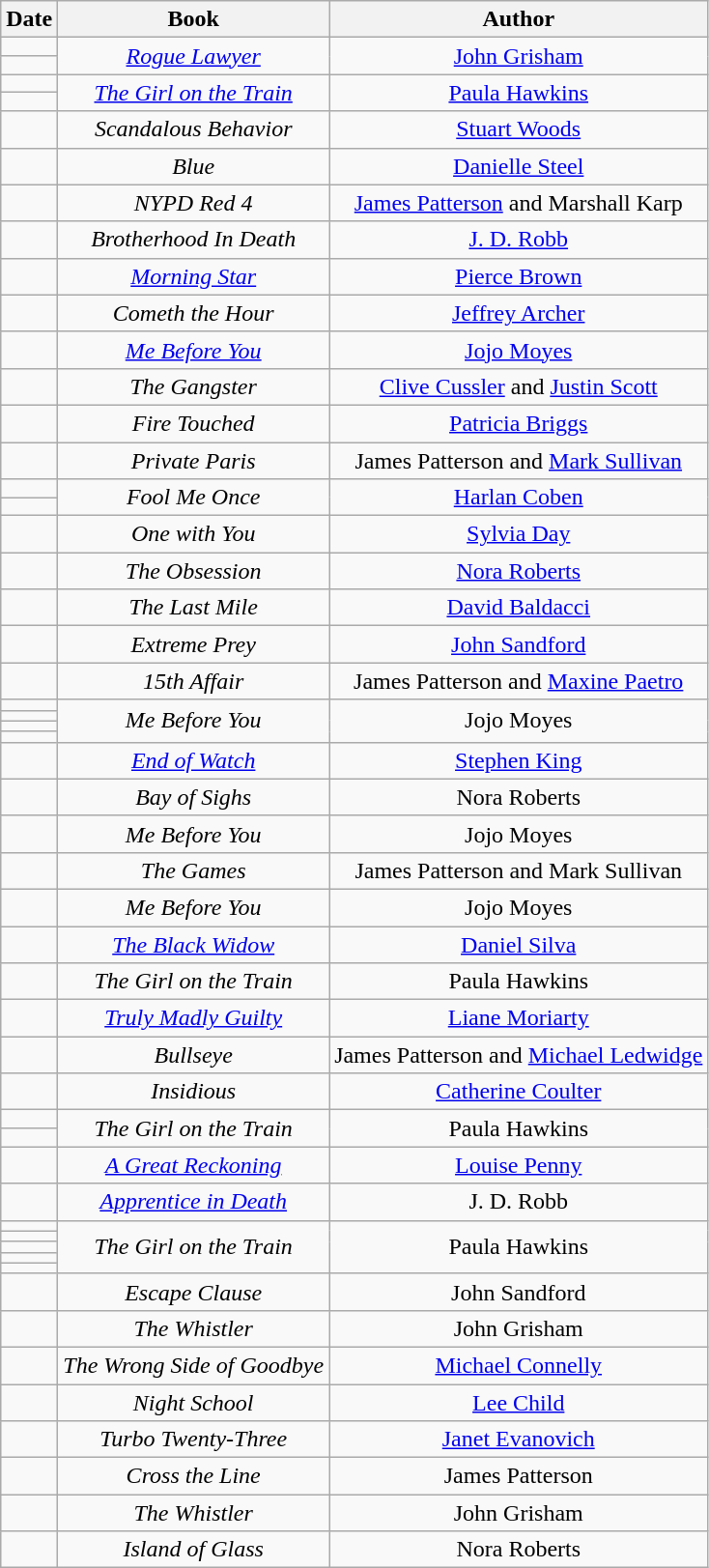<table class="wikitable sortable" style="text-align: center">
<tr>
<th>Date</th>
<th>Book</th>
<th>Author</th>
</tr>
<tr>
<td></td>
<td rowspan="2"><em><a href='#'>Rogue Lawyer</a></em></td>
<td rowspan="2"><a href='#'>John Grisham</a></td>
</tr>
<tr>
<td></td>
</tr>
<tr>
<td></td>
<td rowspan="2"><em><a href='#'>The Girl on the Train</a></em></td>
<td rowspan="2"><a href='#'>Paula Hawkins</a></td>
</tr>
<tr>
<td></td>
</tr>
<tr>
<td></td>
<td><em>Scandalous Behavior</em></td>
<td><a href='#'>Stuart Woods</a></td>
</tr>
<tr>
<td></td>
<td><em>Blue</em></td>
<td><a href='#'>Danielle Steel</a></td>
</tr>
<tr>
<td></td>
<td><em>NYPD Red 4</em></td>
<td><a href='#'>James Patterson</a> and Marshall Karp</td>
</tr>
<tr>
<td></td>
<td><em>Brotherhood In Death</em></td>
<td><a href='#'>J. D. Robb</a></td>
</tr>
<tr>
<td></td>
<td><em><a href='#'>Morning Star</a></em></td>
<td><a href='#'>Pierce Brown</a></td>
</tr>
<tr>
<td></td>
<td><em>Cometh the Hour</em></td>
<td><a href='#'>Jeffrey Archer</a></td>
</tr>
<tr>
<td></td>
<td><em><a href='#'>Me Before You</a></em></td>
<td><a href='#'>Jojo Moyes</a></td>
</tr>
<tr>
<td></td>
<td><em>The Gangster</em></td>
<td><a href='#'>Clive Cussler</a> and <a href='#'>Justin Scott</a></td>
</tr>
<tr>
<td></td>
<td><em>Fire Touched</em></td>
<td><a href='#'>Patricia Briggs</a></td>
</tr>
<tr>
<td></td>
<td><em>Private Paris</em></td>
<td>James Patterson and <a href='#'>Mark Sullivan</a></td>
</tr>
<tr>
<td></td>
<td rowspan="2"><em>Fool Me Once</em></td>
<td rowspan="2"><a href='#'>Harlan Coben</a></td>
</tr>
<tr>
<td></td>
</tr>
<tr>
<td></td>
<td><em>One with You</em></td>
<td><a href='#'>Sylvia Day</a></td>
</tr>
<tr>
<td></td>
<td><em>The Obsession</em></td>
<td><a href='#'>Nora Roberts</a></td>
</tr>
<tr>
<td></td>
<td><em>The Last Mile</em></td>
<td><a href='#'>David Baldacci</a></td>
</tr>
<tr>
<td></td>
<td><em>Extreme Prey</em></td>
<td><a href='#'>John Sandford</a></td>
</tr>
<tr>
<td></td>
<td><em>15th Affair</em></td>
<td>James Patterson and <a href='#'>Maxine Paetro</a></td>
</tr>
<tr>
<td></td>
<td rowspan="4"><em>Me Before You</em></td>
<td rowspan="4">Jojo Moyes</td>
</tr>
<tr>
<td></td>
</tr>
<tr>
<td></td>
</tr>
<tr>
<td></td>
</tr>
<tr>
<td></td>
<td><em><a href='#'>End of Watch</a></em></td>
<td><a href='#'>Stephen King</a></td>
</tr>
<tr>
<td></td>
<td><em>Bay of Sighs</em></td>
<td>Nora Roberts</td>
</tr>
<tr>
<td></td>
<td><em>Me Before You</em></td>
<td>Jojo Moyes</td>
</tr>
<tr>
<td></td>
<td><em>The Games</em></td>
<td>James Patterson and Mark Sullivan</td>
</tr>
<tr>
<td></td>
<td><em>Me Before You</em></td>
<td>Jojo Moyes</td>
</tr>
<tr>
<td></td>
<td><em><a href='#'>The Black Widow</a></em></td>
<td><a href='#'>Daniel Silva</a></td>
</tr>
<tr>
<td></td>
<td><em>The Girl on the Train</em></td>
<td>Paula Hawkins</td>
</tr>
<tr>
<td></td>
<td><em><a href='#'>Truly Madly Guilty</a></em></td>
<td><a href='#'>Liane Moriarty</a></td>
</tr>
<tr>
<td></td>
<td><em>Bullseye</em></td>
<td>James Patterson and <a href='#'>Michael Ledwidge</a></td>
</tr>
<tr>
<td></td>
<td><em>Insidious</em></td>
<td><a href='#'>Catherine Coulter</a></td>
</tr>
<tr>
<td></td>
<td rowspan="2"><em>The Girl on the Train</em></td>
<td rowspan="2">Paula Hawkins</td>
</tr>
<tr>
<td></td>
</tr>
<tr>
<td></td>
<td><em><a href='#'>A Great Reckoning</a></em></td>
<td><a href='#'>Louise Penny</a></td>
</tr>
<tr>
<td></td>
<td><em><a href='#'>Apprentice in Death</a></em></td>
<td>J. D. Robb</td>
</tr>
<tr>
<td></td>
<td rowspan="5"><em>The Girl on the Train</em></td>
<td rowspan="5">Paula Hawkins</td>
</tr>
<tr>
<td></td>
</tr>
<tr>
<td></td>
</tr>
<tr>
<td></td>
</tr>
<tr>
<td></td>
</tr>
<tr>
<td></td>
<td><em>Escape Clause</em></td>
<td John Sandford (novelist)>John Sandford</td>
</tr>
<tr>
<td></td>
<td><em>The Whistler</em></td>
<td>John Grisham</td>
</tr>
<tr>
<td></td>
<td><em>The Wrong Side of Goodbye</em></td>
<td><a href='#'>Michael Connelly</a></td>
</tr>
<tr>
<td></td>
<td><em>Night School</em></td>
<td><a href='#'>Lee Child</a></td>
</tr>
<tr>
<td></td>
<td><em>Turbo Twenty-Three</em></td>
<td><a href='#'>Janet Evanovich</a></td>
</tr>
<tr>
<td></td>
<td><em>Cross the Line</em></td>
<td>James Patterson</td>
</tr>
<tr>
<td></td>
<td><em>The Whistler</em></td>
<td>John Grisham</td>
</tr>
<tr>
<td></td>
<td><em>Island of Glass</em></td>
<td>Nora Roberts</td>
</tr>
</table>
